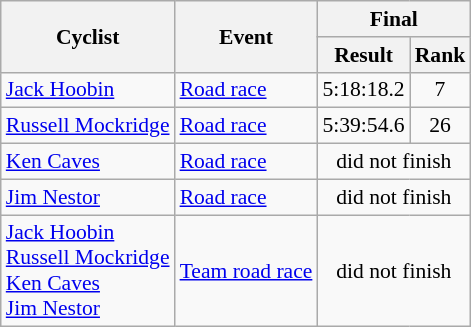<table class=wikitable style="font-size:90%">
<tr>
<th rowspan=2>Cyclist</th>
<th rowspan=2>Event</th>
<th colspan=2>Final</th>
</tr>
<tr>
<th>Result</th>
<th>Rank</th>
</tr>
<tr>
<td><a href='#'>Jack Hoobin</a></td>
<td><a href='#'>Road race</a></td>
<td align=center>5:18:18.2</td>
<td align=center>7</td>
</tr>
<tr>
<td><a href='#'>Russell Mockridge</a></td>
<td><a href='#'>Road race</a></td>
<td align=center>5:39:54.6</td>
<td align=center>26</td>
</tr>
<tr>
<td><a href='#'>Ken Caves</a></td>
<td><a href='#'>Road race</a></td>
<td align=center colspan=2>did not finish</td>
</tr>
<tr>
<td><a href='#'>Jim Nestor</a></td>
<td><a href='#'>Road race</a></td>
<td align=center colspan=2>did not finish</td>
</tr>
<tr>
<td><a href='#'>Jack Hoobin</a> <br> <a href='#'>Russell Mockridge</a> <br> <a href='#'>Ken Caves</a> <br> <a href='#'>Jim Nestor</a></td>
<td><a href='#'>Team road race</a></td>
<td align=center colspan=2>did not finish</td>
</tr>
</table>
